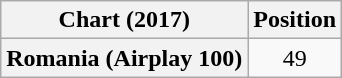<table class="wikitable sortable plainrowheaders" style="text-align:center">
<tr>
<th>Chart (2017)</th>
<th>Position</th>
</tr>
<tr>
<th scope="row">Romania (Airplay 100)</th>
<td>49</td>
</tr>
</table>
